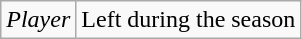<table class="wikitable">
<tr>
<td><em>Player</em></td>
<td>Left during the season</td>
</tr>
</table>
